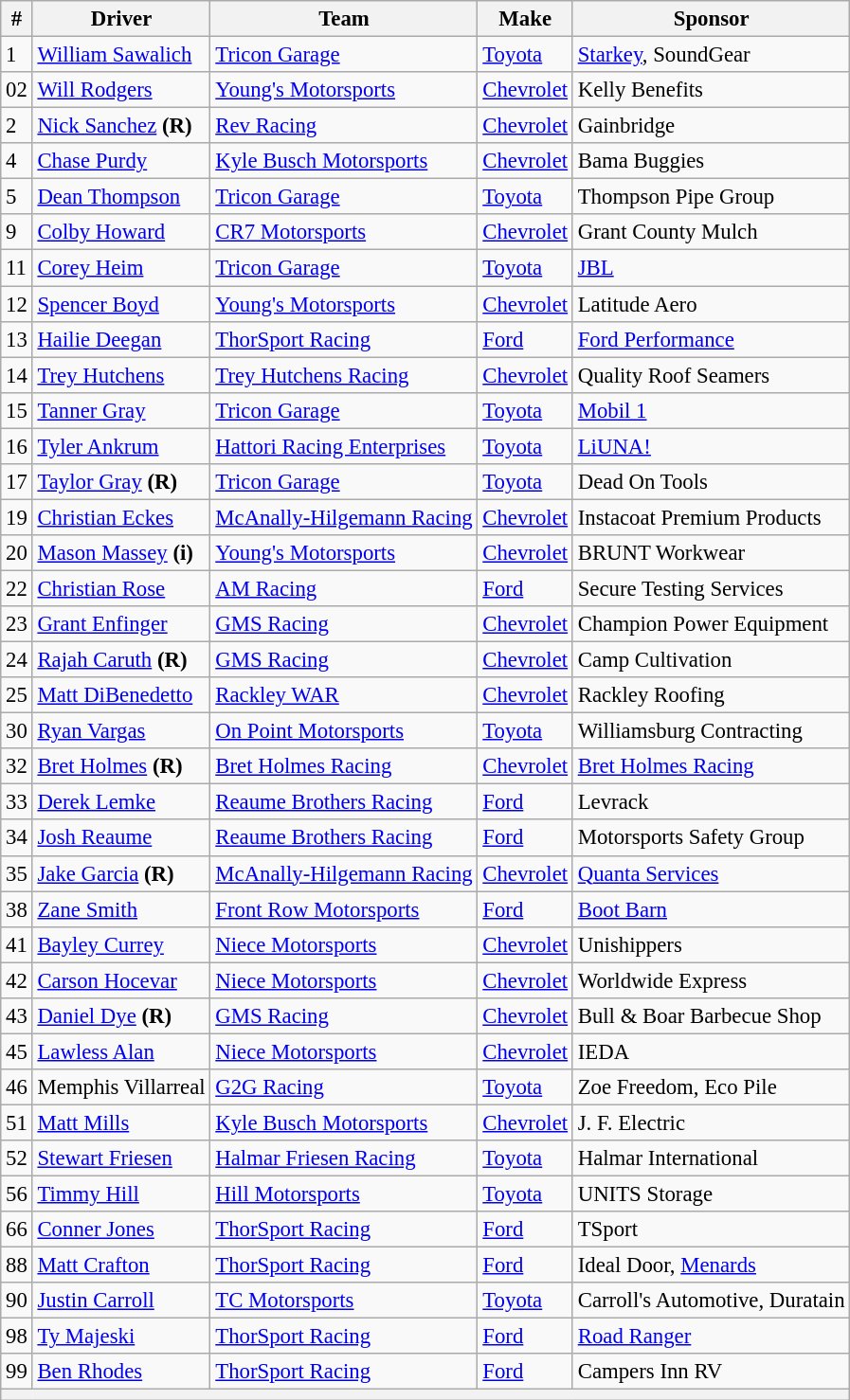<table class="wikitable" style="font-size: 95%;">
<tr>
<th>#</th>
<th>Driver</th>
<th>Team</th>
<th>Make</th>
<th>Sponsor</th>
</tr>
<tr>
<td>1</td>
<td><a href='#'>William Sawalich</a></td>
<td><a href='#'>Tricon Garage</a></td>
<td><a href='#'>Toyota</a></td>
<td><a href='#'>Starkey</a>, SoundGear</td>
</tr>
<tr>
<td>02</td>
<td><a href='#'>Will Rodgers</a></td>
<td><a href='#'>Young's Motorsports</a></td>
<td><a href='#'>Chevrolet</a></td>
<td>Kelly Benefits</td>
</tr>
<tr>
<td>2</td>
<td><a href='#'>Nick Sanchez</a> <strong>(R)</strong></td>
<td><a href='#'>Rev Racing</a></td>
<td><a href='#'>Chevrolet</a></td>
<td>Gainbridge</td>
</tr>
<tr>
<td>4</td>
<td><a href='#'>Chase Purdy</a></td>
<td><a href='#'>Kyle Busch Motorsports</a></td>
<td><a href='#'>Chevrolet</a></td>
<td>Bama Buggies</td>
</tr>
<tr>
<td>5</td>
<td><a href='#'>Dean Thompson</a></td>
<td><a href='#'>Tricon Garage</a></td>
<td><a href='#'>Toyota</a></td>
<td>Thompson Pipe Group</td>
</tr>
<tr>
<td>9</td>
<td><a href='#'>Colby Howard</a></td>
<td><a href='#'>CR7 Motorsports</a></td>
<td><a href='#'>Chevrolet</a></td>
<td>Grant County Mulch</td>
</tr>
<tr>
<td>11</td>
<td><a href='#'>Corey Heim</a></td>
<td><a href='#'>Tricon Garage</a></td>
<td><a href='#'>Toyota</a></td>
<td><a href='#'>JBL</a></td>
</tr>
<tr>
<td>12</td>
<td><a href='#'>Spencer Boyd</a></td>
<td><a href='#'>Young's Motorsports</a></td>
<td><a href='#'>Chevrolet</a></td>
<td>Latitude Aero</td>
</tr>
<tr>
<td>13</td>
<td><a href='#'>Hailie Deegan</a></td>
<td><a href='#'>ThorSport Racing</a></td>
<td><a href='#'>Ford</a></td>
<td><a href='#'>Ford Performance</a></td>
</tr>
<tr>
<td>14</td>
<td><a href='#'>Trey Hutchens</a></td>
<td><a href='#'>Trey Hutchens Racing</a></td>
<td><a href='#'>Chevrolet</a></td>
<td>Quality Roof Seamers</td>
</tr>
<tr>
<td>15</td>
<td><a href='#'>Tanner Gray</a></td>
<td><a href='#'>Tricon Garage</a></td>
<td><a href='#'>Toyota</a></td>
<td><a href='#'>Mobil 1</a></td>
</tr>
<tr>
<td>16</td>
<td><a href='#'>Tyler Ankrum</a></td>
<td><a href='#'>Hattori Racing Enterprises</a></td>
<td><a href='#'>Toyota</a></td>
<td><a href='#'>LiUNA!</a></td>
</tr>
<tr>
<td>17</td>
<td><a href='#'>Taylor Gray</a> <strong>(R)</strong></td>
<td><a href='#'>Tricon Garage</a></td>
<td><a href='#'>Toyota</a></td>
<td>Dead On Tools</td>
</tr>
<tr>
<td>19</td>
<td><a href='#'>Christian Eckes</a></td>
<td nowrap><a href='#'>McAnally-Hilgemann Racing</a></td>
<td><a href='#'>Chevrolet</a></td>
<td>Instacoat Premium Products</td>
</tr>
<tr>
<td>20</td>
<td nowrap><a href='#'>Mason Massey</a> <strong>(i)</strong></td>
<td><a href='#'>Young's Motorsports</a></td>
<td><a href='#'>Chevrolet</a></td>
<td>BRUNT Workwear</td>
</tr>
<tr>
<td>22</td>
<td><a href='#'>Christian Rose</a></td>
<td><a href='#'>AM Racing</a></td>
<td><a href='#'>Ford</a></td>
<td>Secure Testing Services</td>
</tr>
<tr>
<td>23</td>
<td><a href='#'>Grant Enfinger</a></td>
<td><a href='#'>GMS Racing</a></td>
<td><a href='#'>Chevrolet</a></td>
<td>Champion Power Equipment</td>
</tr>
<tr>
<td>24</td>
<td><a href='#'>Rajah Caruth</a> <strong>(R)</strong></td>
<td><a href='#'>GMS Racing</a></td>
<td><a href='#'>Chevrolet</a></td>
<td>Camp Cultivation</td>
</tr>
<tr>
<td>25</td>
<td><a href='#'>Matt DiBenedetto</a></td>
<td><a href='#'>Rackley WAR</a></td>
<td><a href='#'>Chevrolet</a></td>
<td>Rackley Roofing</td>
</tr>
<tr>
<td>30</td>
<td><a href='#'>Ryan Vargas</a></td>
<td><a href='#'>On Point Motorsports</a></td>
<td><a href='#'>Toyota</a></td>
<td>Williamsburg Contracting</td>
</tr>
<tr>
<td>32</td>
<td><a href='#'>Bret Holmes</a> <strong>(R)</strong></td>
<td><a href='#'>Bret Holmes Racing</a></td>
<td><a href='#'>Chevrolet</a></td>
<td><a href='#'>Bret Holmes Racing</a></td>
</tr>
<tr>
<td>33</td>
<td><a href='#'>Derek Lemke</a></td>
<td><a href='#'>Reaume Brothers Racing</a></td>
<td><a href='#'>Ford</a></td>
<td>Levrack</td>
</tr>
<tr>
<td>34</td>
<td><a href='#'>Josh Reaume</a></td>
<td><a href='#'>Reaume Brothers Racing</a></td>
<td><a href='#'>Ford</a></td>
<td>Motorsports Safety Group</td>
</tr>
<tr>
<td>35</td>
<td><a href='#'>Jake Garcia</a> <strong>(R)</strong></td>
<td><a href='#'>McAnally-Hilgemann Racing</a></td>
<td><a href='#'>Chevrolet</a></td>
<td><a href='#'>Quanta Services</a></td>
</tr>
<tr>
<td>38</td>
<td><a href='#'>Zane Smith</a></td>
<td><a href='#'>Front Row Motorsports</a></td>
<td><a href='#'>Ford</a></td>
<td><a href='#'>Boot Barn</a></td>
</tr>
<tr>
<td>41</td>
<td><a href='#'>Bayley Currey</a></td>
<td><a href='#'>Niece Motorsports</a></td>
<td><a href='#'>Chevrolet</a></td>
<td>Unishippers</td>
</tr>
<tr>
<td>42</td>
<td><a href='#'>Carson Hocevar</a></td>
<td nowrap=""><a href='#'>Niece Motorsports</a></td>
<td><a href='#'>Chevrolet</a></td>
<td>Worldwide Express</td>
</tr>
<tr>
<td>43</td>
<td><a href='#'>Daniel Dye</a> <strong>(R)</strong></td>
<td><a href='#'>GMS Racing</a></td>
<td><a href='#'>Chevrolet</a></td>
<td>Bull & Boar Barbecue Shop</td>
</tr>
<tr>
<td>45</td>
<td><a href='#'>Lawless Alan</a></td>
<td><a href='#'>Niece Motorsports</a></td>
<td><a href='#'>Chevrolet</a></td>
<td>IEDA</td>
</tr>
<tr>
<td>46</td>
<td>Memphis Villarreal</td>
<td><a href='#'>G2G Racing</a></td>
<td><a href='#'>Toyota</a></td>
<td>Zoe Freedom, Eco Pile</td>
</tr>
<tr>
<td>51</td>
<td><a href='#'>Matt Mills</a></td>
<td><a href='#'>Kyle Busch Motorsports</a></td>
<td><a href='#'>Chevrolet</a></td>
<td>J. F. Electric</td>
</tr>
<tr>
<td>52</td>
<td><a href='#'>Stewart Friesen</a></td>
<td><a href='#'>Halmar Friesen Racing</a></td>
<td><a href='#'>Toyota</a></td>
<td>Halmar International</td>
</tr>
<tr>
<td>56</td>
<td><a href='#'>Timmy Hill</a></td>
<td><a href='#'>Hill Motorsports</a></td>
<td><a href='#'>Toyota</a></td>
<td>UNITS Storage</td>
</tr>
<tr>
<td>66</td>
<td><a href='#'>Conner Jones</a></td>
<td><a href='#'>ThorSport Racing</a></td>
<td><a href='#'>Ford</a></td>
<td>TSport</td>
</tr>
<tr>
<td>88</td>
<td><a href='#'>Matt Crafton</a></td>
<td><a href='#'>ThorSport Racing</a></td>
<td><a href='#'>Ford</a></td>
<td>Ideal Door, <a href='#'>Menards</a></td>
</tr>
<tr>
<td>90</td>
<td><a href='#'>Justin Carroll</a></td>
<td><a href='#'>TC Motorsports</a></td>
<td><a href='#'>Toyota</a></td>
<td nowrap>Carroll's Automotive, Duratain</td>
</tr>
<tr>
<td>98</td>
<td><a href='#'>Ty Majeski</a></td>
<td><a href='#'>ThorSport Racing</a></td>
<td><a href='#'>Ford</a></td>
<td><a href='#'>Road Ranger</a></td>
</tr>
<tr>
<td>99</td>
<td><a href='#'>Ben Rhodes</a></td>
<td><a href='#'>ThorSport Racing</a></td>
<td><a href='#'>Ford</a></td>
<td>Campers Inn RV</td>
</tr>
<tr>
<th colspan="5"></th>
</tr>
</table>
